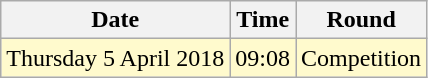<table class="wikitable">
<tr>
<th>Date</th>
<th>Time</th>
<th>Round</th>
</tr>
<tr>
<td style=background:lemonchiffon>Thursday 5 April 2018</td>
<td style=background:lemonchiffon>09:08</td>
<td style=background:lemonchiffon>Competition</td>
</tr>
</table>
